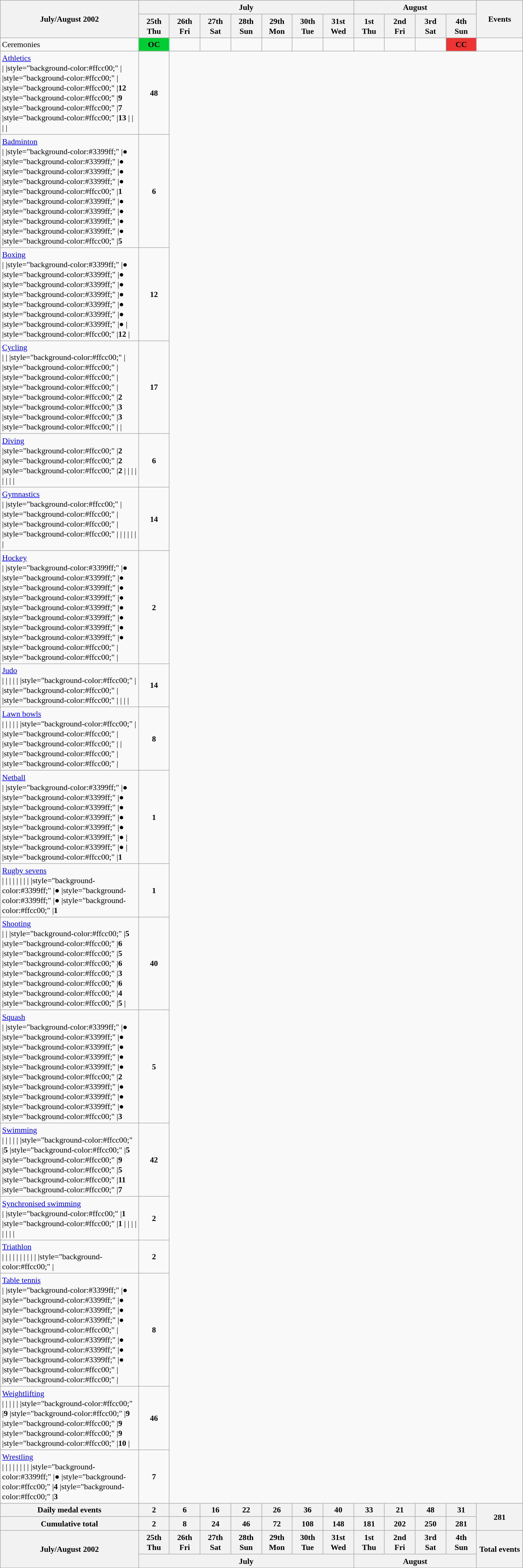<table class=wikitable style="margin:0.5em auto; font-size:90%; line-height:1.25em; width:75%;">
<tr>
<th style=width:18%; rowspan=2>July/August 2002</th>
<th colspan=7>July</th>
<th colspan=4>August</th>
<th style=width:6%; rowspan=2>Events</th>
</tr>
<tr>
<th style="width:4%;">25th<br>Thu</th>
<th style="width:4%;">26th<br>Fri</th>
<th style="width:4%;">27th<br>Sat</th>
<th style="width:4%;">28th<br>Sun</th>
<th style="width:4%;">29th<br>Mon</th>
<th style="width:4%;">30th<br>Tue</th>
<th style="width:4%;">31st<br>Wed</th>
<th style="width:4%;">1st<br>Thu</th>
<th style="width:4%;">2nd<br>Fri</th>
<th style="width:4%;">3rd<br>Sat</th>
<th style="width:4%;">4th<br>Sun</th>
</tr>
<tr>
<td style="text-align:left;">Ceremonies</td>
<td style="background-color:#00cc33;text-align:center;"><strong>OC</strong></td>
<td></td>
<td></td>
<td></td>
<td></td>
<td></td>
<td></td>
<td></td>
<td></td>
<td></td>
<td style="background-color:#ee3333;text-align:center;"><strong>CC</strong></td>
<td></td>
</tr>
<tr style="text-align:center;">
<td style="text-align:left;"> <a href='#'>Athletics</a><br>|
|style="background-color:#ffcc00;" |<strong></strong>
|style="background-color:#ffcc00;" |<strong></strong>
|style="background-color:#ffcc00;" |<strong>12</strong>
|style="background-color:#ffcc00;" |<strong>9</strong>
|style="background-color:#ffcc00;" |<strong>7</strong>
|style="background-color:#ffcc00;" |<strong>13</strong>
|
|
|
|</td>
<td><strong>48</strong></td>
</tr>
<tr style="text-align:center;">
<td style="text-align:left;"> <a href='#'>Badminton</a><br>|
|style="background-color:#3399ff;" |<strong>●</strong>
|style="background-color:#3399ff;" |<strong>●</strong>
|style="background-color:#3399ff;" |<strong>●</strong>
|style="background-color:#3399ff;" |<strong>●</strong>
|style="background-color:#ffcc00;" |<strong>1</strong>
|style="background-color:#3399ff;" |<strong>●</strong>
|style="background-color:#3399ff;" |<strong>●</strong>
|style="background-color:#3399ff;" |<strong>●</strong>
|style="background-color:#3399ff;" |<strong>●</strong>
|style="background-color:#ffcc00;" |<strong>5</strong></td>
<td><strong>6</strong></td>
</tr>
<tr style="text-align:center;">
<td style="text-align:left;"> <a href='#'>Boxing</a><br>|
|style="background-color:#3399ff;" |<strong>●</strong>
|style="background-color:#3399ff;" |<strong>●</strong>
|style="background-color:#3399ff;" |<strong>●</strong>
|style="background-color:#3399ff;" |<strong>●</strong>
|style="background-color:#3399ff;" |<strong>●</strong>
|style="background-color:#3399ff;" |<strong>●</strong>
|style="background-color:#3399ff;" |<strong>●</strong>
|
|style="background-color:#ffcc00;" |<strong>12</strong>
|</td>
<td><strong>12</strong></td>
</tr>
<tr style="text-align:center;">
<td style="text-align:left;"> <a href='#'>Cycling</a><br>|
|
|style="background-color:#ffcc00;" |<strong></strong>
|style="background-color:#ffcc00;" |<strong></strong>
|style="background-color:#ffcc00;" |<strong></strong>
|style="background-color:#ffcc00;" |<strong></strong>
|style="background-color:#ffcc00;" |<strong>2</strong>
|style="background-color:#ffcc00;" |<strong>3</strong>
|style="background-color:#ffcc00;" |<strong>3</strong>
|style="background-color:#ffcc00;" |
|</td>
<td><strong>17</strong></td>
</tr>
<tr style="text-align:center;">
<td style="text-align:left;"> <a href='#'>Diving</a><br>|style="background-color:#ffcc00;" |<strong>2</strong>
|style="background-color:#ffcc00;" |<strong>2</strong>
|style="background-color:#ffcc00;" |<strong>2</strong>
|
|
|
|
|
|
|
|</td>
<td><strong>6</strong></td>
</tr>
<tr style="text-align:center;">
<td style="text-align:left;"> <a href='#'>Gymnastics</a><br>|
|style="background-color:#ffcc00;" |<strong></strong>
|style="background-color:#ffcc00;" |<strong></strong>
|style="background-color:#ffcc00;" |<strong></strong>
|style="background-color:#ffcc00;" |<strong></strong>
|
|
|
|
|
|</td>
<td><strong>14</strong></td>
</tr>
<tr style="text-align:center;">
<td style="text-align:left;"> <a href='#'>Hockey</a><br>|
|style="background-color:#3399ff;" |<strong>●</strong>
|style="background-color:#3399ff;" |<strong>●</strong>
|style="background-color:#3399ff;" |<strong>●</strong>
|style="background-color:#3399ff;" |<strong>●</strong>
|style="background-color:#3399ff;" |<strong>●</strong>
|style="background-color:#3399ff;" |<strong>●</strong>
|style="background-color:#3399ff;" |<strong>●</strong>
|style="background-color:#3399ff;" |<strong>●</strong>
|style="background-color:#ffcc00;" |<strong></strong>
|style="background-color:#ffcc00;" |<strong></strong></td>
<td><strong>2</strong></td>
</tr>
<tr style="text-align:center;">
<td style="text-align:left;"> <a href='#'>Judo</a><br>|
|
|
|
|
|style="background-color:#ffcc00;" |<strong></strong>
|style="background-color:#ffcc00;" |<strong></strong>
|style="background-color:#ffcc00;" |<strong></strong>
|
|
|</td>
<td><strong>14</strong></td>
</tr>
<tr style="text-align:center;">
<td style="text-align:left;"> <a href='#'>Lawn bowls</a><br>|
|
|
|
|
|style="background-color:#ffcc00;" |<strong></strong>
|style="background-color:#ffcc00;" |<strong></strong>
|style="background-color:#ffcc00;" |<strong></strong>
|
|style="background-color:#ffcc00;" |<strong></strong>
|style="background-color:#ffcc00;" |<strong></strong></td>
<td><strong>8</strong></td>
</tr>
<tr style="text-align:center;">
<td style="text-align:left;"> <a href='#'>Netball</a><br>|
|style="background-color:#3399ff;" |<strong>●</strong>
|style="background-color:#3399ff;" |<strong>●</strong>
|style="background-color:#3399ff;" |<strong>●</strong>
|style="background-color:#3399ff;" |<strong>●</strong>
|style="background-color:#3399ff;" |<strong>●</strong>
|style="background-color:#3399ff;" |<strong>●</strong>
|
|style="background-color:#3399ff;" |<strong>●</strong>
|
|style="background-color:#ffcc00;" |<strong>1</strong></td>
<td><strong>1</strong></td>
</tr>
<tr style="text-align:center;">
<td style="text-align:left;"> <a href='#'>Rugby sevens</a><br>|
|
|
|
|
|
|
|
|style="background-color:#3399ff;" |<strong>●</strong>
|style="background-color:#3399ff;" |<strong>●</strong>
|style="background-color:#ffcc00;" |<strong>1</strong></td>
<td><strong>1</strong></td>
</tr>
<tr style="text-align:center;">
<td style="text-align:left;"> <a href='#'>Shooting</a><br>|
|
|style="background-color:#ffcc00;" |<strong>5</strong>
|style="background-color:#ffcc00;" |<strong>6</strong>
|style="background-color:#ffcc00;" |<strong>5</strong>
|style="background-color:#ffcc00;" |<strong>6</strong>
|style="background-color:#ffcc00;" |<strong>3</strong>
|style="background-color:#ffcc00;" |<strong>6</strong>
|style="background-color:#ffcc00;" |<strong>4</strong>
|style="background-color:#ffcc00;" |<strong>5</strong>
|</td>
<td><strong>40</strong></td>
</tr>
<tr style="text-align:center;">
<td style="text-align:left;"> <a href='#'>Squash</a><br>|
|style="background-color:#3399ff;" |<strong>●</strong>
|style="background-color:#3399ff;" |<strong>●</strong>
|style="background-color:#3399ff;" |<strong>●</strong>
|style="background-color:#3399ff;" |<strong>●</strong>
|style="background-color:#3399ff;" |<strong>●</strong>
|style="background-color:#ffcc00;" |<strong>2</strong>
|style="background-color:#3399ff;" |<strong>●</strong>
|style="background-color:#3399ff;" |<strong>●</strong>
|style="background-color:#3399ff;" |<strong>●</strong>
|style="background-color:#ffcc00;" |<strong>3</strong></td>
<td><strong>5</strong></td>
</tr>
<tr style="text-align:center;">
<td style="text-align:left;"> <a href='#'>Swimming</a><br>|
|
|
|
|
|style="background-color:#ffcc00;" |<strong>5</strong>
|style="background-color:#ffcc00;" |<strong>5</strong>
|style="background-color:#ffcc00;" |<strong>9</strong>
|style="background-color:#ffcc00;" |<strong>5</strong>
|style="background-color:#ffcc00;" |<strong>11</strong>
|style="background-color:#ffcc00;" |<strong>7</strong></td>
<td><strong>42</strong></td>
</tr>
<tr style="text-align:center;">
<td style="text-align:left;"> <a href='#'>Synchronised swimming</a><br>|
|style="background-color:#ffcc00;" |<strong>1</strong>
|style="background-color:#ffcc00;" |<strong>1</strong>
|
|
|
|
|
|
|
|</td>
<td><strong>2</strong></td>
</tr>
<tr style="text-align:center;">
<td style="text-align:left;"> <a href='#'>Triathlon</a><br>|
|
|
|
|
|
|
|
|
|
|style="background-color:#ffcc00;" |<strong></strong></td>
<td><strong>2</strong></td>
</tr>
<tr style="text-align:center;">
<td style="text-align:left;"> <a href='#'>Table tennis</a><br>|
|style="background-color:#3399ff;" |<strong>●</strong>
|style="background-color:#3399ff;" |<strong>●</strong>
|style="background-color:#3399ff;" |<strong>●</strong>
|style="background-color:#3399ff;" |<strong>●</strong>
|style="background-color:#ffcc00;" |<strong></strong>
|style="background-color:#3399ff;" |<strong>●</strong>
|style="background-color:#3399ff;" |<strong>●</strong>
|style="background-color:#3399ff;" |<strong>●</strong>
|style="background-color:#ffcc00;" |<strong></strong>
|style="background-color:#ffcc00;" |<strong></strong></td>
<td><strong>8</strong></td>
</tr>
<tr style="text-align:center;">
<td style="text-align:left;"> <a href='#'>Weightlifting</a><br>|
|
|
|
|
|style="background-color:#ffcc00;" |<strong>9</strong>
|style="background-color:#ffcc00;" |<strong>9</strong>
|style="background-color:#ffcc00;" |<strong>9</strong>
|style="background-color:#ffcc00;" |<strong>9</strong>
|style="background-color:#ffcc00;" |<strong>10</strong>
|</td>
<td><strong>46</strong></td>
</tr>
<tr style="text-align:center;">
<td style="text-align:left;"> <a href='#'>Wrestling</a><br>|
|
|
|
|
|
|
|
|style="background-color:#3399ff;" |<strong>●</strong>
|style="background-color:#ffcc00;" |<strong>4</strong>
|style="background-color:#ffcc00;" |<strong>3</strong></td>
<td><strong>7</strong></td>
</tr>
<tr>
<th>Daily medal events</th>
<th>2</th>
<th>6</th>
<th>16</th>
<th>22</th>
<th>26</th>
<th>36</th>
<th>40</th>
<th>33</th>
<th>21</th>
<th>48</th>
<th>31</th>
<th rowspan=2>281</th>
</tr>
<tr>
<th>Cumulative total</th>
<th>2</th>
<th>8</th>
<th>24</th>
<th>46</th>
<th>72</th>
<th>108</th>
<th>148</th>
<th>181</th>
<th>202</th>
<th>250</th>
<th>281</th>
</tr>
<tr>
<th rowspan=2>July/August 2002</th>
<th style="width:4%;">25th<br>Thu</th>
<th style="width:4%;">26th<br>Fri</th>
<th style="width:4%;">27th<br>Sat</th>
<th style="width:4%;">28th<br>Sun</th>
<th style="width:4%;">29th<br>Mon</th>
<th style="width:4%;">30th<br>Tue</th>
<th style="width:4%;">31st<br>Wed</th>
<th style="width:4%;">1st<br>Thu</th>
<th style="width:4%;">2nd<br>Fri</th>
<th style="width:4%;">3rd<br>Sat</th>
<th style="width:4%;">4th<br>Sun</th>
<th rowspan=2>Total events</th>
</tr>
<tr>
<th colspan=7>July</th>
<th colspan=4>August</th>
</tr>
</table>
